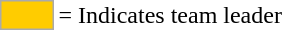<table>
<tr>
<td style="background-color:#FFCC00; border:1px solid #aaaaaa; width:2em;"></td>
<td>= Indicates team leader</td>
</tr>
</table>
